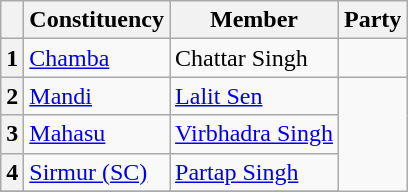<table class="wikitable sortable">
<tr>
<th></th>
<th>Constituency</th>
<th>Member</th>
<th colspan=2>Party</th>
</tr>
<tr>
<th>1</th>
<td><a href='#'>Chamba</a></td>
<td>Chattar Singh</td>
<td></td>
</tr>
<tr>
<th>2</th>
<td><a href='#'>Mandi</a></td>
<td><a href='#'>Lalit Sen</a></td>
</tr>
<tr>
<th>3</th>
<td><a href='#'>Mahasu</a></td>
<td><a href='#'>Virbhadra Singh</a></td>
</tr>
<tr>
<th>4</th>
<td><a href='#'>Sirmur (SC)</a></td>
<td><a href='#'>Partap Singh</a></td>
</tr>
<tr>
</tr>
</table>
